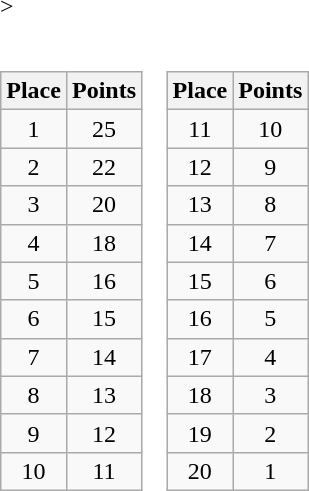<table border=0 cellpadding=0 cellspacing=0>>
<tr>
<td><br><table class="wikitable">
<tr align="center">
<th>Place</th>
<th>Points</th>
</tr>
<tr align="center">
<td>1</td>
<td>25</td>
</tr>
<tr align="center">
<td>2</td>
<td>22</td>
</tr>
<tr align="center">
<td>3</td>
<td>20</td>
</tr>
<tr align="center">
<td>4</td>
<td>18</td>
</tr>
<tr align="center">
<td>5</td>
<td>16</td>
</tr>
<tr align="center">
<td>6</td>
<td>15</td>
</tr>
<tr align="center">
<td>7</td>
<td>14</td>
</tr>
<tr align="center">
<td>8</td>
<td>13</td>
</tr>
<tr align="center">
<td>9</td>
<td>12</td>
</tr>
<tr align="center">
<td>10</td>
<td>11</td>
</tr>
</table>
</td>
<td><br><table class="wikitable">
<tr align="center">
<th>Place</th>
<th>Points</th>
</tr>
<tr align="center">
<td>11</td>
<td>10</td>
</tr>
<tr align="center">
<td>12</td>
<td>9</td>
</tr>
<tr align="center">
<td>13</td>
<td>8</td>
</tr>
<tr align="center">
<td>14</td>
<td>7</td>
</tr>
<tr align="center">
<td>15</td>
<td>6</td>
</tr>
<tr align="center">
<td>16</td>
<td>5</td>
</tr>
<tr align="center">
<td>17</td>
<td>4</td>
</tr>
<tr align="center">
<td>18</td>
<td>3</td>
</tr>
<tr align="center">
<td>19</td>
<td>2</td>
</tr>
<tr align="center">
<td>20</td>
<td>1</td>
</tr>
</table>
</td>
</tr>
</table>
